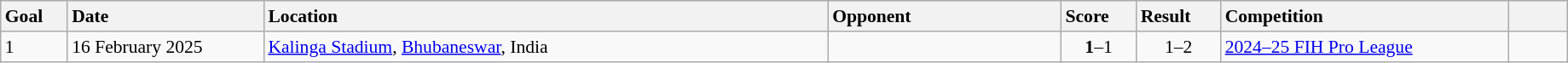<table class="wikitable sortable" style="font-size:90%" width=97%>
<tr>
<th style="width: 25px; text-align: left">Goal</th>
<th style="width: 100px; text-align: left">Date</th>
<th style="width: 300px; text-align: left">Location</th>
<th style="width: 120px; text-align: left">Opponent</th>
<th style="width: 30px; text-align: left">Score</th>
<th style="width: 30px; text-align: left">Result</th>
<th style="width: 150px; text-align: left">Competition</th>
<th style="width: 25px; text-align: left"></th>
</tr>
<tr>
<td>1</td>
<td>16 February 2025</td>
<td><a href='#'>Kalinga Stadium</a>, <a href='#'>Bhubaneswar</a>, India</td>
<td></td>
<td align="center"><strong>1</strong>–1</td>
<td align="center">1–2</td>
<td><a href='#'>2024–25 FIH Pro League</a></td>
<td></td>
</tr>
</table>
